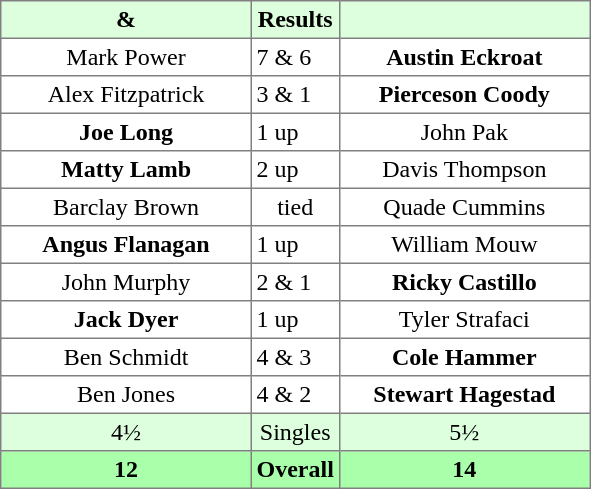<table border="1" cellpadding="3" style="border-collapse: collapse; text-align:center;">
<tr style="background:#ddffdd;">
<th width=160> & </th>
<th>Results</th>
<th width=160></th>
</tr>
<tr>
<td>Mark Power</td>
<td align=left> 7 & 6</td>
<td><strong>Austin Eckroat</strong></td>
</tr>
<tr>
<td>Alex Fitzpatrick</td>
<td align=left> 3 & 1</td>
<td><strong>Pierceson Coody</strong></td>
</tr>
<tr>
<td><strong>Joe Long</strong></td>
<td align=left> 1 up</td>
<td>John Pak</td>
</tr>
<tr>
<td><strong>Matty Lamb</strong></td>
<td align=left> 2 up</td>
<td>Davis Thompson</td>
</tr>
<tr>
<td>Barclay Brown</td>
<td align=center>tied</td>
<td>Quade Cummins</td>
</tr>
<tr>
<td><strong>Angus Flanagan</strong></td>
<td align=left> 1 up</td>
<td>William Mouw</td>
</tr>
<tr>
<td>John Murphy</td>
<td align=left> 2 & 1</td>
<td><strong>Ricky Castillo</strong></td>
</tr>
<tr>
<td><strong>Jack Dyer</strong></td>
<td align=left> 1 up</td>
<td>Tyler Strafaci</td>
</tr>
<tr>
<td>Ben Schmidt</td>
<td align=left> 4 & 3</td>
<td><strong>Cole Hammer</strong></td>
</tr>
<tr>
<td>Ben Jones</td>
<td align=left> 4 & 2</td>
<td><strong>Stewart Hagestad</strong></td>
</tr>
<tr style="background:#ddffdd;">
<td>4½</td>
<td>Singles</td>
<td>5½</td>
</tr>
<tr style="background:#aaffaa;">
<th>12</th>
<th>Overall</th>
<th>14</th>
</tr>
</table>
